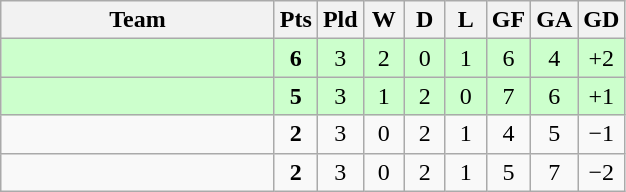<table class="wikitable" style="text-align:center;">
<tr>
<th width=175>Team</th>
<th width=20 abbr="Points">Pts</th>
<th width=20 abbr="Played">Pld</th>
<th width=20 abbr="Won">W</th>
<th width=20 abbr="Drawn">D</th>
<th width=20 abbr="Lost">L</th>
<th width=20 abbr="Goals for">GF</th>
<th width=20 abbr="Goals against">GA</th>
<th width=20 abbr="Goal difference">GD</th>
</tr>
<tr bgcolor=#ccffcc>
<td align="left"></td>
<td><strong>6</strong></td>
<td>3</td>
<td>2</td>
<td>0</td>
<td>1</td>
<td>6</td>
<td>4</td>
<td>+2</td>
</tr>
<tr bgcolor=#ccffcc>
<td align="left"></td>
<td><strong>5</strong></td>
<td>3</td>
<td>1</td>
<td>2</td>
<td>0</td>
<td>7</td>
<td>6</td>
<td>+1</td>
</tr>
<tr>
<td align="left"></td>
<td><strong>2</strong></td>
<td>3</td>
<td>0</td>
<td>2</td>
<td>1</td>
<td>4</td>
<td>5</td>
<td>−1</td>
</tr>
<tr>
<td align="left"></td>
<td><strong>2</strong></td>
<td>3</td>
<td>0</td>
<td>2</td>
<td>1</td>
<td>5</td>
<td>7</td>
<td>−2</td>
</tr>
</table>
